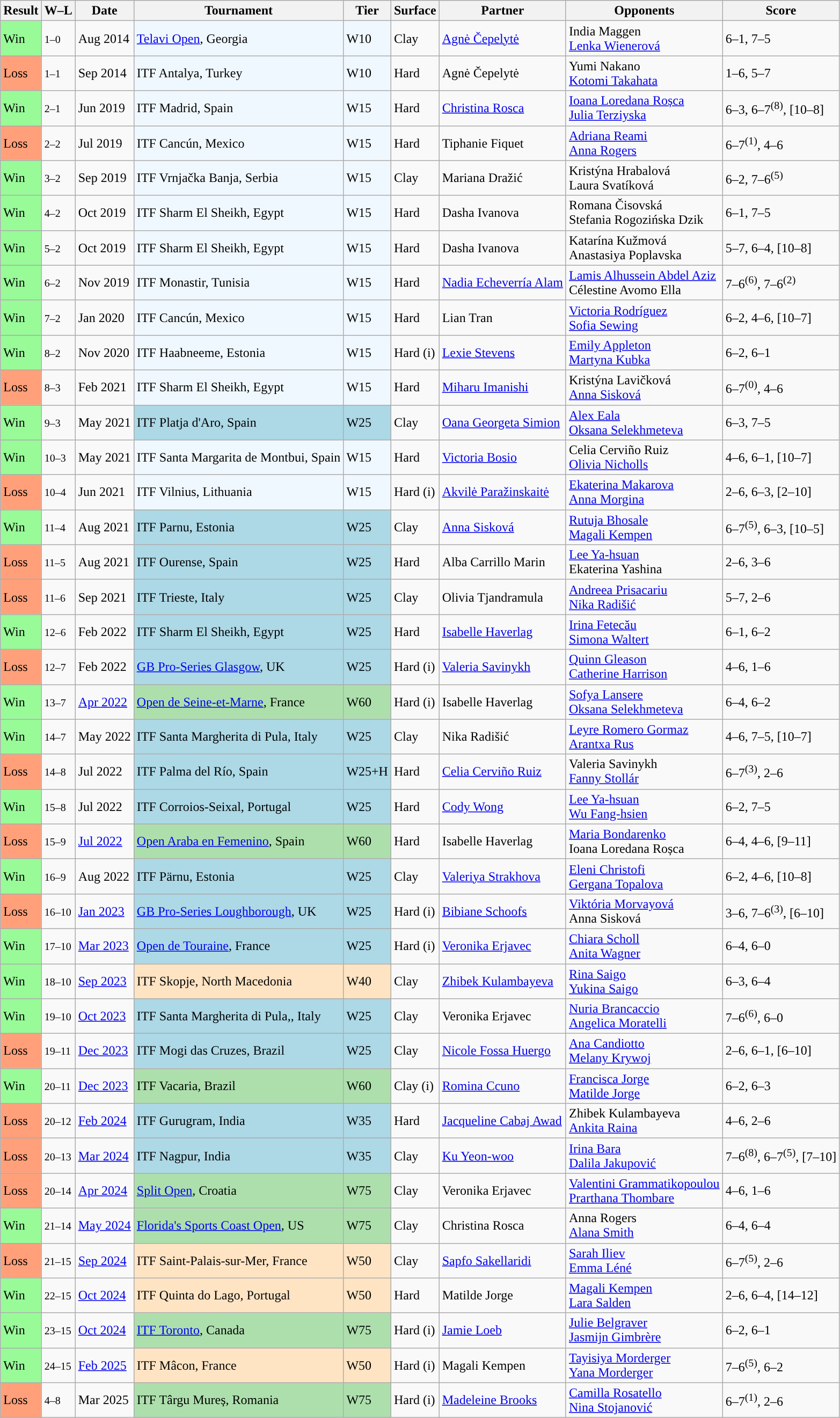<table class="sortable wikitable nowrap">
<tr>
<th>Result</th>
<th class="unsortable">W–L</th>
<th>Date</th>
<th>Tournament</th>
<th>Tier</th>
<th>Surface</th>
<th>Partner</th>
<th>Opponents</th>
<th class="unsortable">Score</th>
</tr>
<tr>
<td style="background:#98fb98;">Win</td>
<td><small>1–0</small></td>
<td>Aug 2014</td>
<td style="background:#f0f8ff;"><a href='#'>Telavi Open</a>, Georgia</td>
<td style="background:#f0f8ff;">W10</td>
<td>Clay</td>
<td> <a href='#'>Agnė Čepelytė</a></td>
<td> India Maggen <br>  <a href='#'>Lenka Wienerová</a></td>
<td>6–1, 7–5</td>
</tr>
<tr>
<td style="background:#ffa07a;">Loss</td>
<td><small>1–1</small></td>
<td>Sep 2014</td>
<td style="background:#f0f8ff;">ITF Antalya, Turkey</td>
<td style="background:#f0f8ff;">W10</td>
<td>Hard</td>
<td> Agnė Čepelytė</td>
<td> Yumi Nakano <br>  <a href='#'>Kotomi Takahata</a></td>
<td>1–6, 5–7</td>
</tr>
<tr>
<td style="background:#98fb98;">Win</td>
<td><small>2–1</small></td>
<td>Jun 2019</td>
<td style="background:#f0f8ff;">ITF Madrid, Spain</td>
<td style="background:#f0f8ff;">W15</td>
<td>Hard</td>
<td> <a href='#'>Christina Rosca</a></td>
<td> <a href='#'>Ioana Loredana Roșca</a> <br>  <a href='#'>Julia Terziyska</a></td>
<td>6–3, 6–7<sup>(8)</sup>, [10–8]</td>
</tr>
<tr>
<td style="background:#ffa07a;">Loss</td>
<td><small>2–2</small></td>
<td>Jul 2019</td>
<td style="background:#f0f8ff;">ITF Cancún, Mexico</td>
<td style="background:#f0f8ff;">W15</td>
<td>Hard</td>
<td> Tiphanie Fiquet</td>
<td> <a href='#'>Adriana Reami</a> <br>  <a href='#'>Anna Rogers</a></td>
<td>6–7<sup>(1)</sup>, 4–6</td>
</tr>
<tr>
<td style="background:#98fb98;">Win</td>
<td><small>3–2</small></td>
<td>Sep 2019</td>
<td style="background:#f0f8ff;">ITF Vrnjačka Banja, Serbia</td>
<td style="background:#f0f8ff;">W15</td>
<td>Clay</td>
<td> Mariana Dražić</td>
<td> Kristýna Hrabalová <br>  Laura Svatíková</td>
<td>6–2, 7–6<sup>(5)</sup></td>
</tr>
<tr>
<td style="background:#98fb98;">Win</td>
<td><small>4–2</small></td>
<td>Oct 2019</td>
<td style="background:#f0f8ff;">ITF Sharm El Sheikh, Egypt</td>
<td style="background:#f0f8ff;">W15</td>
<td>Hard</td>
<td> Dasha Ivanova</td>
<td> Romana Čisovská <br>  Stefania Rogozińska Dzik</td>
<td>6–1, 7–5</td>
</tr>
<tr>
<td style="background:#98fb98;">Win</td>
<td><small>5–2</small></td>
<td>Oct 2019</td>
<td style="background:#f0f8ff;">ITF Sharm El Sheikh, Egypt</td>
<td style="background:#f0f8ff;">W15</td>
<td>Hard</td>
<td> Dasha Ivanova</td>
<td> Katarína Kužmová <br>  Anastasiya Poplavska</td>
<td>5–7, 6–4, [10–8]</td>
</tr>
<tr>
<td style="background:#98fb98;">Win</td>
<td><small>6–2</small></td>
<td>Nov 2019</td>
<td style="background:#f0f8ff;">ITF Monastir, Tunisia</td>
<td style="background:#f0f8ff;">W15</td>
<td>Hard</td>
<td> <a href='#'>Nadia Echeverría Alam</a></td>
<td> <a href='#'>Lamis Alhussein Abdel Aziz</a> <br>  Célestine Avomo Ella</td>
<td>7–6<sup>(6)</sup>, 7–6<sup>(2)</sup></td>
</tr>
<tr>
<td style="background:#98fb98;">Win</td>
<td><small>7–2</small></td>
<td>Jan 2020</td>
<td style="background:#f0f8ff;">ITF Cancún, Mexico</td>
<td style="background:#f0f8ff;">W15</td>
<td>Hard</td>
<td> Lian Tran</td>
<td> <a href='#'>Victoria Rodríguez</a> <br>  <a href='#'>Sofia Sewing</a></td>
<td>6–2, 4–6, [10–7]</td>
</tr>
<tr>
<td style="background:#98fb98;">Win</td>
<td><small>8–2</small></td>
<td>Nov 2020</td>
<td style="background:#f0f8ff;">ITF Haabneeme, Estonia</td>
<td style="background:#f0f8ff;">W15</td>
<td>Hard (i)</td>
<td> <a href='#'>Lexie Stevens</a></td>
<td> <a href='#'>Emily Appleton</a> <br>  <a href='#'>Martyna Kubka</a></td>
<td>6–2, 6–1</td>
</tr>
<tr>
<td style="background:#ffa07a;">Loss</td>
<td><small>8–3</small></td>
<td>Feb 2021</td>
<td style="background:#f0f8ff;">ITF Sharm El Sheikh, Egypt</td>
<td style="background:#f0f8ff;">W15</td>
<td>Hard</td>
<td> <a href='#'>Miharu Imanishi</a></td>
<td> Kristýna Lavičková <br>  <a href='#'>Anna Sisková</a></td>
<td>6–7<sup>(0)</sup>, 4–6</td>
</tr>
<tr>
<td bgcolor="98FB98">Win</td>
<td><small>9–3</small></td>
<td>May 2021</td>
<td style="background:lightblue;">ITF Platja d'Aro, Spain</td>
<td style="background:lightblue;">W25</td>
<td>Clay</td>
<td> <a href='#'>Oana Georgeta Simion</a></td>
<td> <a href='#'>Alex Eala</a> <br>  <a href='#'>Oksana Selekhmeteva</a></td>
<td>6–3, 7–5</td>
</tr>
<tr>
<td bgcolor="98FB98">Win</td>
<td><small>10–3</small></td>
<td>May 2021</td>
<td style="background:#f0f8ff;">ITF Santa Margarita de Montbui, Spain</td>
<td style="background:#f0f8ff;">W15</td>
<td>Hard</td>
<td> <a href='#'>Victoria Bosio</a></td>
<td> Celia Cerviño Ruiz <br>  <a href='#'>Olivia Nicholls</a></td>
<td>4–6, 6–1, [10–7]</td>
</tr>
<tr>
<td style="background:#ffa07a;">Loss</td>
<td><small>10–4</small></td>
<td>Jun 2021</td>
<td style="background:#f0f8ff;">ITF Vilnius, Lithuania</td>
<td style="background:#f0f8ff;">W15</td>
<td>Hard (i)</td>
<td> <a href='#'>Akvilė Paražinskaitė</a></td>
<td> <a href='#'>Ekaterina Makarova</a> <br>   <a href='#'>Anna Morgina</a></td>
<td>2–6, 6–3, [2–10]</td>
</tr>
<tr>
<td bgcolor="98FB98">Win</td>
<td><small>11–4</small></td>
<td>Aug 2021</td>
<td style="background:lightblue;">ITF Parnu, Estonia</td>
<td style="background:lightblue;">W25</td>
<td>Clay</td>
<td> <a href='#'>Anna Sisková</a></td>
<td> <a href='#'>Rutuja Bhosale</a> <br>  <a href='#'>Magali Kempen</a></td>
<td>6–7<sup>(5)</sup>, 6–3, [10–5]</td>
</tr>
<tr>
<td style="background:#ffa07a;">Loss</td>
<td><small>11–5</small></td>
<td>Aug 2021</td>
<td style="background:lightblue;">ITF Ourense, Spain</td>
<td style="background:lightblue;">W25</td>
<td>Hard</td>
<td> Alba Carrillo Marin</td>
<td> <a href='#'>Lee Ya-hsuan</a> <br>  Ekaterina Yashina</td>
<td>2–6, 3–6</td>
</tr>
<tr>
<td style="background:#ffa07a;">Loss</td>
<td><small>11–6</small></td>
<td>Sep 2021</td>
<td style="background:lightblue;">ITF Trieste, Italy</td>
<td style="background:lightblue;">W25</td>
<td>Clay</td>
<td> Olivia Tjandramula</td>
<td> <a href='#'>Andreea Prisacariu</a> <br>  <a href='#'>Nika Radišić</a></td>
<td>5–7, 2–6</td>
</tr>
<tr>
<td bgcolor="98FB98">Win</td>
<td><small>12–6</small></td>
<td>Feb 2022</td>
<td style="background:lightblue;">ITF Sharm El Sheikh, Egypt</td>
<td style="background:lightblue;">W25</td>
<td>Hard</td>
<td> <a href='#'>Isabelle Haverlag</a></td>
<td> <a href='#'>Irina Fetecău</a> <br>  <a href='#'>Simona Waltert</a></td>
<td>6–1, 6–2</td>
</tr>
<tr>
<td style="background:#ffa07a;">Loss</td>
<td><small>12–7</small></td>
<td>Feb 2022</td>
<td style="background:lightblue;"><a href='#'>GB Pro-Series Glasgow</a>, UK</td>
<td style="background:lightblue;">W25</td>
<td>Hard (i)</td>
<td> <a href='#'>Valeria Savinykh</a></td>
<td> <a href='#'>Quinn Gleason</a> <br>  <a href='#'>Catherine Harrison</a></td>
<td>4–6, 1–6</td>
</tr>
<tr>
<td bgcolor="98FB98">Win</td>
<td><small>13–7</small></td>
<td><a href='#'>Apr 2022</a></td>
<td style="background:#addfad;"><a href='#'>Open de Seine-et-Marne</a>, France</td>
<td style="background:#addfad;">W60</td>
<td>Hard (i)</td>
<td> Isabelle Haverlag</td>
<td> <a href='#'>Sofya Lansere</a> <br>  <a href='#'>Oksana Selekhmeteva</a></td>
<td>6–4, 6–2</td>
</tr>
<tr>
<td bgcolor="98FB98">Win</td>
<td><small>14–7</small></td>
<td>May 2022</td>
<td style="background:lightblue;">ITF Santa Margherita di Pula, Italy</td>
<td style="background:lightblue;">W25</td>
<td>Clay</td>
<td> Nika Radišić</td>
<td> <a href='#'>Leyre Romero Gormaz</a> <br>  <a href='#'>Arantxa Rus</a></td>
<td>4–6, 7–5, [10–7]</td>
</tr>
<tr>
<td style="background:#ffa07a;">Loss</td>
<td><small>14–8</small></td>
<td>Jul 2022</td>
<td style="background:lightblue;">ITF Palma del Río, Spain</td>
<td style="background:lightblue;">W25+H</td>
<td>Hard</td>
<td> <a href='#'>Celia Cerviño Ruiz</a></td>
<td> Valeria Savinykh <br>  <a href='#'>Fanny Stollár</a></td>
<td>6–7<sup>(3)</sup>, 2–6</td>
</tr>
<tr>
<td bgcolor="98FB98">Win</td>
<td><small>15–8</small></td>
<td>Jul 2022</td>
<td style="background:lightblue;">ITF Corroios-Seixal, Portugal</td>
<td style="background:lightblue;">W25</td>
<td>Hard</td>
<td> <a href='#'>Cody Wong</a></td>
<td> <a href='#'>Lee Ya-hsuan</a> <br>  <a href='#'>Wu Fang-hsien</a></td>
<td>6–2, 7–5</td>
</tr>
<tr>
<td style="background:#ffa07a;">Loss</td>
<td><small>15–9</small></td>
<td><a href='#'>Jul 2022</a></td>
<td style="background:#addfad;"><a href='#'>Open Araba en Femenino</a>, Spain</td>
<td style="background:#addfad;">W60</td>
<td>Hard</td>
<td> Isabelle Haverlag</td>
<td> <a href='#'>Maria Bondarenko</a> <br>  Ioana Loredana Roșca</td>
<td>6–4, 4–6, [9–11]</td>
</tr>
<tr>
<td bgcolor="98FB98">Win</td>
<td><small>16–9</small></td>
<td>Aug 2022</td>
<td style="background:lightblue;">ITF Pärnu, Estonia</td>
<td style="background:lightblue;">W25</td>
<td>Clay</td>
<td> <a href='#'>Valeriya Strakhova</a></td>
<td> <a href='#'>Eleni Christofi</a> <br>  <a href='#'>Gergana Topalova</a></td>
<td>6–2, 4–6, [10–8]</td>
</tr>
<tr>
<td style="background:#ffa07a;">Loss</td>
<td><small>16–10</small></td>
<td><a href='#'>Jan 2023</a></td>
<td style="background:lightblue;"><a href='#'>GB Pro-Series Loughborough</a>, UK</td>
<td style="background:lightblue;">W25</td>
<td>Hard (i)</td>
<td> <a href='#'>Bibiane Schoofs</a></td>
<td> <a href='#'>Viktória Morvayová</a> <br>  Anna Sisková</td>
<td>3–6, 7–6<sup>(3)</sup>, [6–10]</td>
</tr>
<tr>
<td style="background:#98fb98;">Win</td>
<td><small>17–10</small></td>
<td><a href='#'>Mar 2023</a></td>
<td style="background:lightblue;"><a href='#'>Open de Touraine</a>, France</td>
<td style="background:lightblue;">W25</td>
<td>Hard (i)</td>
<td> <a href='#'>Veronika Erjavec</a></td>
<td> <a href='#'>Chiara Scholl</a> <br>  <a href='#'>Anita Wagner</a></td>
<td>6–4, 6–0</td>
</tr>
<tr>
<td style="background:#98fb98;">Win</td>
<td><small>18–10</small></td>
<td><a href='#'>Sep 2023</a></td>
<td style="background:#ffe4c4">ITF Skopje, North Macedonia</td>
<td style="background:#ffe4c4">W40</td>
<td>Clay</td>
<td> <a href='#'>Zhibek Kulambayeva</a></td>
<td> <a href='#'>Rina Saigo</a> <br>  <a href='#'>Yukina Saigo</a></td>
<td>6–3, 6–4</td>
</tr>
<tr>
<td style="background:#98FB98;">Win</td>
<td><small>19–10</small></td>
<td><a href='#'>Oct 2023</a></td>
<td style="background:lightblue;">ITF Santa Margherita di Pula,, Italy</td>
<td style="background:lightblue;">W25</td>
<td>Clay</td>
<td> Veronika Erjavec</td>
<td> <a href='#'>Nuria Brancaccio</a> <br>  <a href='#'>Angelica Moratelli</a></td>
<td>7–6<sup>(6)</sup>, 6–0</td>
</tr>
<tr>
<td style="background:#ffa07a;">Loss</td>
<td><small>19–11</small></td>
<td><a href='#'>Dec 2023</a></td>
<td style="background:lightblue;">ITF Mogi das Cruzes, Brazil</td>
<td style="background:lightblue;">W25</td>
<td>Clay</td>
<td> <a href='#'>Nicole Fossa Huergo</a></td>
<td> <a href='#'>Ana Candiotto</a> <br>  <a href='#'>Melany Krywoj</a></td>
<td>2–6, 6–1, [6–10]</td>
</tr>
<tr>
<td style="background:#98FB98;">Win</td>
<td><small>20–11</small></td>
<td><a href='#'>Dec 2023</a></td>
<td style="background:#addfad;">ITF Vacaria, Brazil</td>
<td style="background:#addfad;">W60</td>
<td>Clay (i)</td>
<td> <a href='#'>Romina Ccuno</a></td>
<td> <a href='#'>Francisca Jorge</a> <br>  <a href='#'>Matilde Jorge</a></td>
<td>6–2, 6–3</td>
</tr>
<tr>
<td style="background:#ffa07a;">Loss</td>
<td><small>20–12</small></td>
<td><a href='#'>Feb 2024</a></td>
<td style="background:lightblue;">ITF Gurugram, India</td>
<td style="background:lightblue;">W35</td>
<td>Hard</td>
<td> <a href='#'>Jacqueline Cabaj Awad</a></td>
<td> Zhibek Kulambayeva <br>  <a href='#'>Ankita Raina</a></td>
<td>4–6, 2–6</td>
</tr>
<tr>
<td style="background:#ffa07a;">Loss</td>
<td><small>20–13</small></td>
<td><a href='#'>Mar 2024</a></td>
<td style="background:lightblue;">ITF Nagpur, India</td>
<td style="background:lightblue;">W35</td>
<td>Clay</td>
<td> <a href='#'>Ku Yeon-woo</a></td>
<td> <a href='#'>Irina Bara</a> <br>  <a href='#'>Dalila Jakupović</a></td>
<td>7–6<sup>(8)</sup>, 6–7<sup>(5)</sup>, [7–10]</td>
</tr>
<tr>
<td style="background:#ffa07a;">Loss</td>
<td><small>20–14</small></td>
<td><a href='#'>Apr 2024</a></td>
<td style="background:#addfad;"><a href='#'>Split Open</a>, Croatia</td>
<td style="background:#addfad;">W75</td>
<td>Clay</td>
<td> Veronika Erjavec</td>
<td> <a href='#'>Valentini Grammatikopoulou</a> <br>  <a href='#'>Prarthana Thombare</a></td>
<td>4–6, 1–6</td>
</tr>
<tr>
<td style="background:#98FB98;">Win</td>
<td><small>21–14</small></td>
<td><a href='#'>May 2024</a></td>
<td style="background:#addfad;"><a href='#'>Florida's Sports Coast Open</a>, US</td>
<td style="background:#addfad;">W75</td>
<td>Clay</td>
<td> Christina Rosca</td>
<td> Anna Rogers <br>  <a href='#'>Alana Smith</a></td>
<td>6–4, 6–4</td>
</tr>
<tr>
<td style="background:#ffa07a;">Loss</td>
<td><small>21–15</small></td>
<td><a href='#'>Sep 2024</a></td>
<td style="background:#ffe4c4;">ITF Saint-Palais-sur-Mer, France</td>
<td style="background:#ffe4c4;">W50</td>
<td>Clay</td>
<td> <a href='#'>Sapfo Sakellaridi</a></td>
<td> <a href='#'>Sarah Iliev</a> <br>  <a href='#'>Emma Léné</a></td>
<td>6–7<sup>(5)</sup>, 2–6</td>
</tr>
<tr>
<td style="background:#98FB98;">Win</td>
<td><small>22–15</small></td>
<td><a href='#'>Oct 2024</a></td>
<td style="background:#ffe4c4;">ITF Quinta do Lago, Portugal</td>
<td style="background:#ffe4c4;">W50</td>
<td>Hard</td>
<td> Matilde Jorge</td>
<td> <a href='#'>Magali Kempen</a> <br> <a href='#'>Lara Salden</a></td>
<td>2–6, 6–4, [14–12]</td>
</tr>
<tr>
<td style="background:#98FB98;">Win</td>
<td><small>23–15</small></td>
<td><a href='#'>Oct 2024</a></td>
<td style="background:#addfad;"><a href='#'>ITF Toronto</a>, Canada</td>
<td style="background:#addfad;">W75</td>
<td>Hard (i)</td>
<td> <a href='#'>Jamie Loeb</a></td>
<td> <a href='#'>Julie Belgraver</a> <br>  <a href='#'>Jasmijn Gimbrère</a></td>
<td>6–2, 6–1</td>
</tr>
<tr>
<td style="background:#98FB98;">Win</td>
<td><small>24–15</small></td>
<td><a href='#'>Feb 2025</a></td>
<td style="background:#ffe4c4;">ITF Mâcon, France</td>
<td style="background:#ffe4c4;">W50</td>
<td>Hard (i)</td>
<td> Magali Kempen</td>
<td> <a href='#'>Tayisiya Morderger</a> <br> <a href='#'>Yana Morderger</a></td>
<td>7–6<sup>(5)</sup>, 6–2</td>
</tr>
<tr>
<td style="background:#ffa07a;">Loss</td>
<td><small>4–8</small></td>
<td>Mar 2025</td>
<td style="background:#addfad;">ITF Târgu Mureș, Romania</td>
<td style="background:#addfad;">W75</td>
<td>Hard (i)</td>
<td> <a href='#'>Madeleine Brooks</a></td>
<td> <a href='#'>Camilla Rosatello</a> <br>  <a href='#'>Nina Stojanović</a></td>
<td>6–7<sup>(1)</sup>, 2–6</td>
</tr>
</table>
